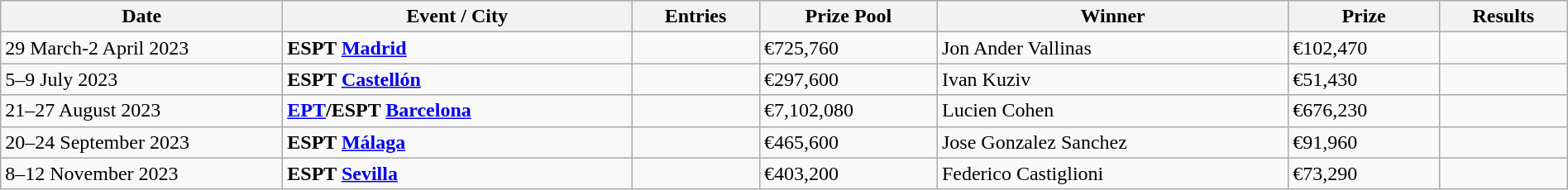<table class="wikitable" width="100%">
<tr>
<th width="18%">Date</th>
<th !width="16%">Event / City</th>
<th !width="10%">Entries</th>
<th !width="12%">Prize Pool</th>
<th !width="23%">Winner</th>
<th !width="12%">Prize</th>
<th !width="9%">Results</th>
</tr>
<tr>
<td>29 March-2 April 2023</td>
<td> <strong>ESPT <a href='#'>Madrid</a></strong></td>
<td></td>
<td>€725,760</td>
<td> Jon Ander Vallinas</td>
<td>€102,470</td>
<td></td>
</tr>
<tr>
<td>5–9 July 2023</td>
<td> <strong>ESPT <a href='#'>Castellón</a></strong></td>
<td></td>
<td>€297,600</td>
<td> Ivan Kuziv</td>
<td>€51,430</td>
<td></td>
</tr>
<tr>
<td>21–27 August 2023</td>
<td> <strong><a href='#'>EPT</a>/ESPT <a href='#'>Barcelona</a></strong></td>
<td></td>
<td>€7,102,080</td>
<td> Lucien Cohen</td>
<td>€676,230</td>
<td></td>
</tr>
<tr>
<td>20–24 September 2023</td>
<td> <strong>ESPT <a href='#'>Málaga</a></strong></td>
<td></td>
<td>€465,600</td>
<td> Jose Gonzalez Sanchez</td>
<td>€91,960</td>
<td></td>
</tr>
<tr>
<td>8–12 November 2023</td>
<td> <strong>ESPT <a href='#'>Sevilla</a></strong></td>
<td></td>
<td>€403,200</td>
<td> Federico Castiglioni</td>
<td>€73,290</td>
<td></td>
</tr>
</table>
